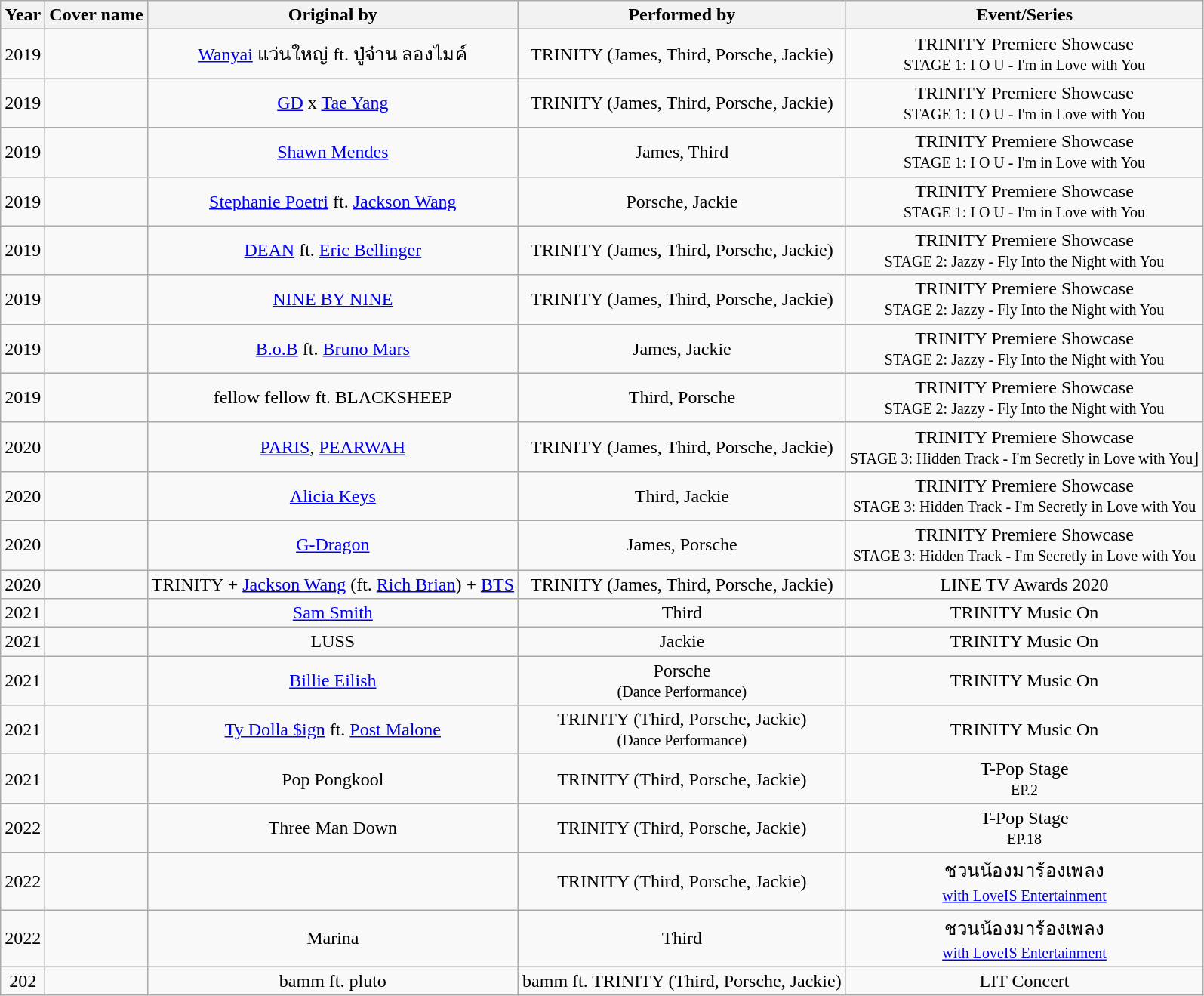<table class="wikitable sortable mw-collapsible mw-collapsed" style="text-align:center;">
<tr>
<th>Year</th>
<th>Cover name</th>
<th>Original by</th>
<th>Performed by</th>
<th>Event/Series</th>
</tr>
<tr>
<td>2019</td>
<td><br><small></small></td>
<td><a href='#'>Wanyai</a> แว่นใหญ่ ft. ปู่จ๋าน ลองไมค์</td>
<td>TRINITY (James, Third, Porsche, Jackie)</td>
<td>TRINITY Premiere Showcase<br><small>STAGE 1: I O U - I'm in Love with You</small></td>
</tr>
<tr>
<td>2019</td>
<td><br><small></small></td>
<td><a href='#'>GD</a> x <a href='#'>Tae Yang</a></td>
<td>TRINITY (James, Third, Porsche, Jackie)</td>
<td>TRINITY Premiere Showcase<br><small>STAGE 1: I O U - I'm in Love with You</small></td>
</tr>
<tr>
<td>2019</td>
<td><br><small></small></td>
<td><a href='#'>Shawn Mendes</a></td>
<td>James, Third</td>
<td>TRINITY Premiere Showcase<br><small>STAGE 1: I O U - I'm in Love with You</small></td>
</tr>
<tr>
<td>2019</td>
<td><br><small></small></td>
<td><a href='#'>Stephanie Poetri</a> ft. <a href='#'>Jackson Wang</a></td>
<td>Porsche, Jackie</td>
<td>TRINITY Premiere Showcase<br><small>STAGE 1: I O U - I'm in Love with You</small></td>
</tr>
<tr>
<td>2019</td>
<td><br><small></small></td>
<td><a href='#'>DEAN</a> ft. <a href='#'>Eric Bellinger</a></td>
<td>TRINITY (James, Third, Porsche, Jackie)</td>
<td>TRINITY Premiere Showcase<br><small>STAGE 2: Jazzy - Fly Into the Night with You</small></td>
</tr>
<tr>
<td>2019</td>
<td><br><small></small></td>
<td><a href='#'>NINE BY NINE</a></td>
<td>TRINITY (James, Third, Porsche, Jackie)</td>
<td>TRINITY Premiere Showcase<br><small>STAGE 2: Jazzy - Fly Into the Night with You</small></td>
</tr>
<tr>
<td>2019</td>
<td><br><small></small></td>
<td><a href='#'>B.o.B</a> ft. <a href='#'>Bruno Mars</a></td>
<td>James, Jackie</td>
<td>TRINITY Premiere Showcase<br><small>STAGE 2: Jazzy - Fly Into the Night with You</small></td>
</tr>
<tr>
<td>2019</td>
<td><br><small></small></td>
<td>fellow fellow ft. BLACKSHEEP</td>
<td>Third, Porsche</td>
<td>TRINITY Premiere Showcase<br><small>STAGE 2: Jazzy - Fly Into the Night with You</small></td>
</tr>
<tr>
<td>2020</td>
<td><br></td>
<td><a href='#'>PARIS</a>, <a href='#'>PEARWAH</a></td>
<td>TRINITY (James, Third, Porsche, Jackie)</td>
<td>TRINITY Premiere Showcase<br><small>STAGE 3: Hidden Track - I'm Secretly in Love with You</small>]</td>
</tr>
<tr>
<td>2020</td>
<td><br></td>
<td><a href='#'>Alicia Keys</a></td>
<td>Third, Jackie</td>
<td>TRINITY Premiere Showcase<br><small>STAGE 3: Hidden Track - I'm Secretly in Love with You</small></td>
</tr>
<tr>
<td>2020</td>
<td><br><small></small></td>
<td><a href='#'>G-Dragon</a></td>
<td>James, Porsche</td>
<td>TRINITY Premiere Showcase<br><small>STAGE 3: Hidden Track - I'm Secretly in Love with You</small></td>
</tr>
<tr>
<td>2020</td>
<td><br><small></small></td>
<td>TRINITY + <a href='#'>Jackson Wang</a> (ft. <a href='#'>Rich Brian</a>) + <a href='#'>BTS</a></td>
<td>TRINITY (James, Third, Porsche, Jackie)</td>
<td>LINE TV Awards 2020</td>
</tr>
<tr>
<td>2021</td>
<td></td>
<td><a href='#'>Sam Smith</a></td>
<td>Third</td>
<td>TRINITY Music On</td>
</tr>
<tr>
<td>2021</td>
<td></td>
<td>LUSS</td>
<td>Jackie</td>
<td>TRINITY Music On</td>
</tr>
<tr>
<td>2021</td>
<td></td>
<td><a href='#'>Billie Eilish</a></td>
<td>Porsche<br><small>(Dance Performance)</small></td>
<td>TRINITY Music On</td>
</tr>
<tr>
<td>2021</td>
<td></td>
<td><a href='#'>Ty Dolla $ign</a> ft. <a href='#'>Post Malone</a></td>
<td>TRINITY (Third, Porsche, Jackie)<br><small>(Dance Performance)</small></td>
<td>TRINITY Music On</td>
</tr>
<tr>
<td>2021</td>
<td><br><small></small></td>
<td>Pop Pongkool</td>
<td>TRINITY (Third, Porsche, Jackie)</td>
<td>T-Pop Stage<br><small>EP.2</small></td>
</tr>
<tr>
<td>2022</td>
<td><br></td>
<td>Three Man Down</td>
<td>TRINITY (Third, Porsche, Jackie)</td>
<td>T-Pop Stage<br><small>EP.18</small></td>
</tr>
<tr>
<td>2022</td>
<td><br><small></small></td>
<td></td>
<td>TRINITY (Third, Porsche, Jackie)</td>
<td>ชวนน้องมาร้องเพลง<br><small><a href='#'>with LoveIS Entertainment</a></small></td>
</tr>
<tr>
<td>2022</td>
<td><br><small></small></td>
<td>Marina</td>
<td>Third</td>
<td>ชวนน้องมาร้องเพลง<br><small><a href='#'>with LoveIS Entertainment</a></small></td>
</tr>
<tr>
<td>202</td>
<td><br><small></small></td>
<td>bamm ft. pluto</td>
<td>bamm ft. TRINITY (Third, Porsche, Jackie)</td>
<td>LIT Concert</td>
</tr>
</table>
